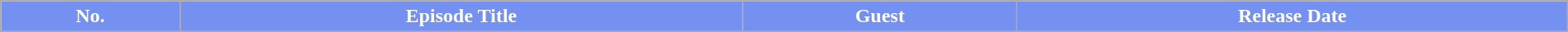<table class="wikitable plainrowheaders mw-collapsible" style="width:100%; margin:auto;">
<tr>
<th style="color:white; background-color: #7491F1">No.</th>
<th style="color:white; background-color: #7491F1">Episode Title</th>
<th style="color:white; background-color: #7491F1">Guest</th>
<th style="color:white; background-color: #7491F1">Release Date</th>
</tr>
<tr>
</tr>
</table>
